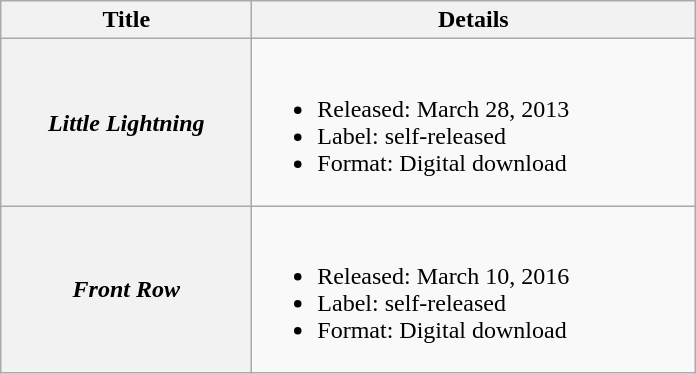<table class="wikitable plainrowheaders">
<tr>
<th style="width:10em;">Title</th>
<th style="width:18em;">Details</th>
</tr>
<tr>
<th scope="row"><em>Little Lightning</em></th>
<td><br><ul><li>Released: March 28, 2013</li><li>Label: self-released</li><li>Format: Digital download</li></ul></td>
</tr>
<tr>
<th scope="row"><em>Front Row</em></th>
<td><br><ul><li>Released: March 10, 2016</li><li>Label: self-released</li><li>Format: Digital download</li></ul></td>
</tr>
</table>
